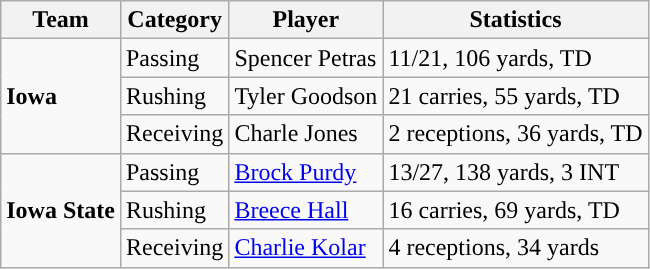<table class="wikitable" style="float: left;">
<tr>
<th>Team</th>
<th>Category</th>
<th>Player</th>
<th>Statistics</th>
</tr>
<tr>
<td rowspan=3><strong>Iowa</strong></td>
<td>Passing</td>
<td>Spencer Petras</td>
<td>11/21, 106 yards, TD</td>
</tr>
<tr>
<td>Rushing</td>
<td>Tyler Goodson</td>
<td>21 carries, 55 yards, TD</td>
</tr>
<tr>
<td>Receiving</td>
<td>Charle Jones</td>
<td>2 receptions, 36 yards, TD</td>
</tr>
<tr>
<td rowspan=3><strong>Iowa State</strong></td>
<td>Passing</td>
<td><a href='#'>Brock Purdy</a></td>
<td>13/27, 138 yards, 3 INT</td>
</tr>
<tr>
<td>Rushing</td>
<td><a href='#'>Breece Hall</a></td>
<td>16 carries, 69 yards, TD</td>
</tr>
<tr>
<td>Receiving</td>
<td><a href='#'>Charlie Kolar</a></td>
<td>4 receptions, 34 yards</td>
</tr>
</table>
